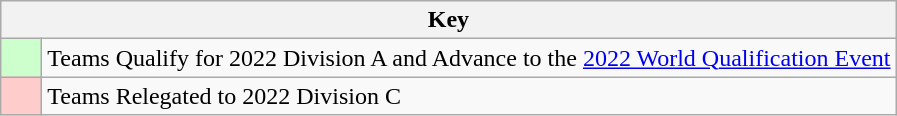<table class="wikitable" style="text-align: center;">
<tr>
<th colspan=2>Key</th>
</tr>
<tr>
<td style="background:#ccffcc; width:20px;"></td>
<td align=left>Teams Qualify for 2022 Division A and Advance to the <a href='#'>2022 World Qualification Event</a></td>
</tr>
<tr>
<td style="background:#ffcccc; width:20px;"></td>
<td align=left>Teams Relegated to 2022 Division C</td>
</tr>
</table>
